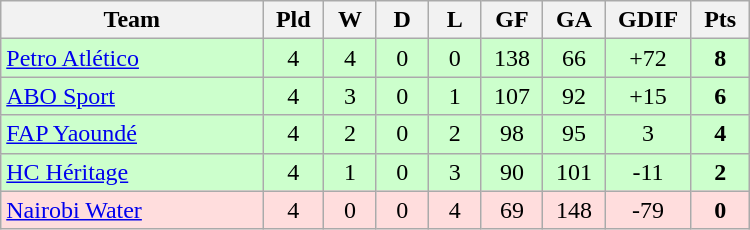<table class=wikitable style="text-align:center" width=500>
<tr>
<th width=25%>Team</th>
<th width=5%>Pld</th>
<th width=5%>W</th>
<th width=5%>D</th>
<th width=5%>L</th>
<th width=5%>GF</th>
<th width=5%>GA</th>
<th width=5%>GDIF</th>
<th width=5%>Pts</th>
</tr>
<tr bgcolor=#ccffcc>
<td align="left"> <a href='#'>Petro Atlético</a></td>
<td>4</td>
<td>4</td>
<td>0</td>
<td>0</td>
<td>138</td>
<td>66</td>
<td>+72</td>
<td><strong>8</strong></td>
</tr>
<tr bgcolor=#ccffcc>
<td align="left"> <a href='#'>ABO Sport</a></td>
<td>4</td>
<td>3</td>
<td>0</td>
<td>1</td>
<td>107</td>
<td>92</td>
<td>+15</td>
<td><strong>6</strong></td>
</tr>
<tr bgcolor=#ccffcc>
<td align="left"> <a href='#'>FAP Yaoundé</a></td>
<td>4</td>
<td>2</td>
<td>0</td>
<td>2</td>
<td>98</td>
<td>95</td>
<td>3</td>
<td><strong>4</strong></td>
</tr>
<tr bgcolor=#ccffcc>
<td align="left"> <a href='#'>HC Héritage</a></td>
<td>4</td>
<td>1</td>
<td>0</td>
<td>3</td>
<td>90</td>
<td>101</td>
<td>-11</td>
<td><strong>2</strong></td>
</tr>
<tr bgcolor=#ffdddd>
<td align="left"> <a href='#'>Nairobi Water</a></td>
<td>4</td>
<td>0</td>
<td>0</td>
<td>4</td>
<td>69</td>
<td>148</td>
<td>-79</td>
<td><strong>0</strong></td>
</tr>
</table>
